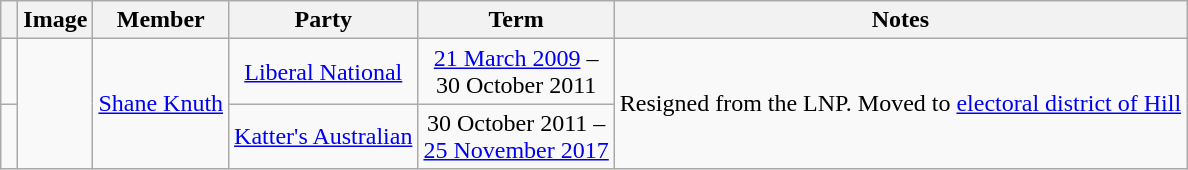<table class=wikitable style="text-align:center">
<tr>
<th></th>
<th>Image</th>
<th>Member</th>
<th>Party</th>
<th>Term</th>
<th>Notes</th>
</tr>
<tr>
<td> </td>
<td rowspan="2"></td>
<td rowspan="2"><a href='#'>Shane Knuth</a></td>
<td><a href='#'>Liberal National</a></td>
<td><a href='#'>21 March 2009</a>  –<br>30 October 2011</td>
<td rowspan="2">Resigned from the LNP. Moved to <a href='#'>electoral district of Hill</a></td>
</tr>
<tr>
<td> </td>
<td><a href='#'>Katter's Australian</a></td>
<td>30 October 2011  –<br><a href='#'>25 November 2017</a></td>
</tr>
</table>
